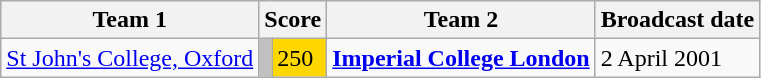<table class="wikitable" border="1">
<tr>
<th>Team 1</th>
<th colspan=2>Score</th>
<th>Team 2</th>
<th>Broadcast date</th>
</tr>
<tr>
<td><a href='#'>St John's College, Oxford</a></td>
<td style="background:silver"></td>
<td style="background:gold">250</td>
<td><strong><a href='#'>Imperial College London</a></strong></td>
<td>2 April 2001</td>
</tr>
</table>
